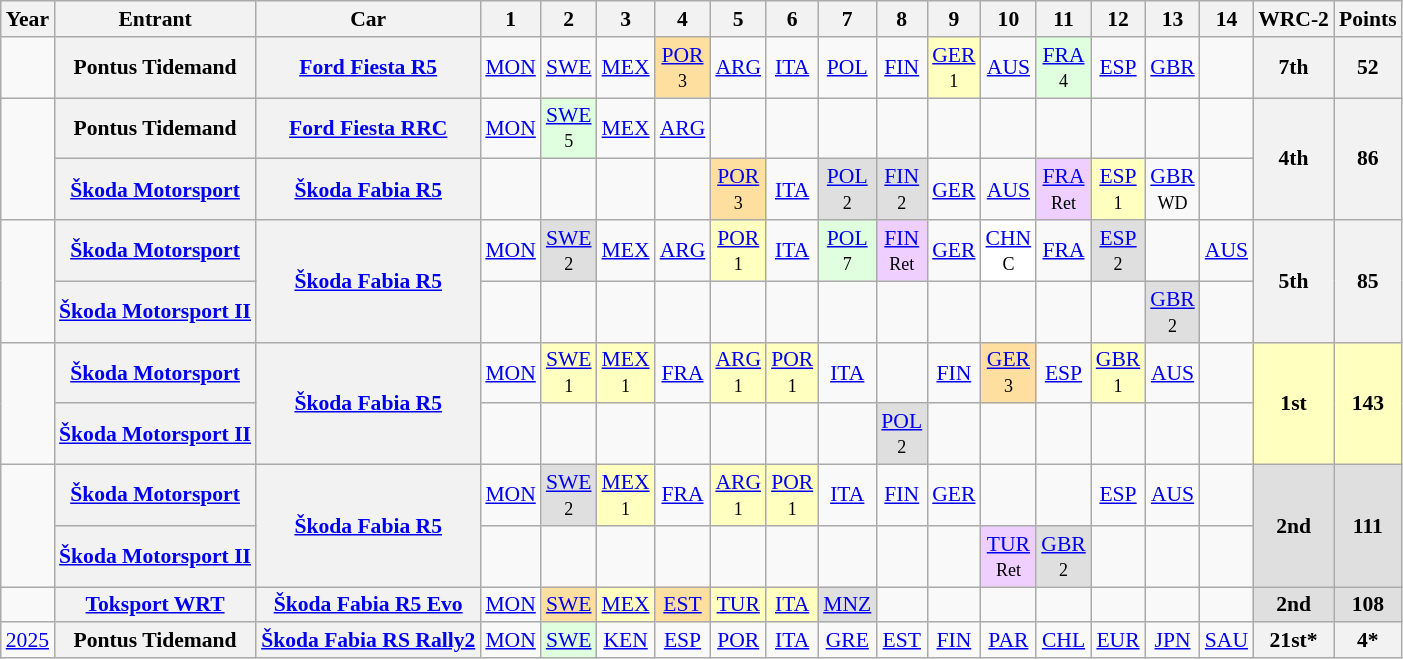<table class="wikitable" style="text-align:center; font-size:90%;">
<tr>
<th>Year</th>
<th>Entrant</th>
<th>Car</th>
<th>1</th>
<th>2</th>
<th>3</th>
<th>4</th>
<th>5</th>
<th>6</th>
<th>7</th>
<th>8</th>
<th>9</th>
<th>10</th>
<th>11</th>
<th>12</th>
<th>13</th>
<th>14</th>
<th>WRC-2</th>
<th>Points</th>
</tr>
<tr>
<td></td>
<th>Pontus Tidemand</th>
<th><a href='#'>Ford Fiesta R5</a></th>
<td><a href='#'>MON</a></td>
<td><a href='#'>SWE</a></td>
<td><a href='#'>MEX</a></td>
<td style="background:#FFDF9F;"><a href='#'>POR</a><br><small>3</small></td>
<td><a href='#'>ARG</a></td>
<td><a href='#'>ITA</a></td>
<td><a href='#'>POL</a></td>
<td><a href='#'>FIN</a></td>
<td style="background:#FFFFBF;"><a href='#'>GER</a><br><small>1</small></td>
<td><a href='#'>AUS</a></td>
<td style="background:#DFFFDF;"><a href='#'>FRA</a><br><small>4</small></td>
<td><a href='#'>ESP</a></td>
<td><a href='#'>GBR</a></td>
<td></td>
<th>7th</th>
<th>52</th>
</tr>
<tr>
<td rowspan="2"></td>
<th>Pontus Tidemand</th>
<th><a href='#'>Ford Fiesta RRC</a></th>
<td><a href='#'>MON</a></td>
<td style="background:#DFFFDF;"><a href='#'>SWE</a><br><small>5</small></td>
<td><a href='#'>MEX</a></td>
<td><a href='#'>ARG</a></td>
<td></td>
<td></td>
<td></td>
<td></td>
<td></td>
<td></td>
<td></td>
<td></td>
<td></td>
<td></td>
<th rowspan="2">4th</th>
<th rowspan="2">86</th>
</tr>
<tr>
<th><a href='#'>Škoda Motorsport</a></th>
<th><a href='#'>Škoda Fabia R5</a></th>
<td></td>
<td></td>
<td></td>
<td></td>
<td style="background:#FFDF9F;"><a href='#'>POR</a><br><small>3</small></td>
<td><a href='#'>ITA</a></td>
<td style="background:#DFDFDF;"><a href='#'>POL</a><br><small>2</small></td>
<td style="background:#DFDFDF;"><a href='#'>FIN</a><br><small>2</small></td>
<td><a href='#'>GER</a></td>
<td><a href='#'>AUS</a></td>
<td style="background:#EFCFFF;"><a href='#'>FRA</a><br><small>Ret</small></td>
<td style="background:#FFFFBF;"><a href='#'>ESP</a><br><small>1</small></td>
<td><a href='#'>GBR</a><br><small>WD</small></td>
<td></td>
</tr>
<tr>
<td rowspan="2"></td>
<th><a href='#'>Škoda Motorsport</a></th>
<th rowspan=2><a href='#'>Škoda Fabia R5</a></th>
<td><a href='#'>MON</a></td>
<td style="background:#DFDFDF;"><a href='#'>SWE</a><br><small>2</small></td>
<td><a href='#'>MEX</a></td>
<td><a href='#'>ARG</a></td>
<td style="background:#FFFFBF;"><a href='#'>POR</a><br><small>1</small></td>
<td><a href='#'>ITA</a></td>
<td style="background:#DFFFDF;"><a href='#'>POL</a><br><small>7</small></td>
<td style="background:#EFCFFF;"><a href='#'>FIN</a><br><small>Ret</small></td>
<td><a href='#'>GER</a></td>
<td style="background:#FFFFFF;"><a href='#'>CHN</a><br><small>C</small></td>
<td><a href='#'>FRA</a></td>
<td style="background:#DFDFDF;"><a href='#'>ESP</a><br><small>2</small></td>
<td></td>
<td><a href='#'>AUS</a></td>
<th rowspan="2">5th</th>
<th rowspan="2">85</th>
</tr>
<tr>
<th><a href='#'>Škoda Motorsport II</a></th>
<td></td>
<td></td>
<td></td>
<td></td>
<td></td>
<td></td>
<td></td>
<td></td>
<td></td>
<td></td>
<td></td>
<td></td>
<td style="background:#DFDFDF;"><a href='#'>GBR</a><br><small>2</small></td>
<td></td>
</tr>
<tr>
<td rowspan="2"></td>
<th><a href='#'>Škoda Motorsport</a></th>
<th rowspan="2"><a href='#'>Škoda Fabia R5</a></th>
<td><a href='#'>MON</a></td>
<td style="background:#FFFFBF;"><a href='#'>SWE</a><br><small>1</small></td>
<td style="background:#FFFFBF;"><a href='#'>MEX</a><br><small>1</small></td>
<td><a href='#'>FRA</a></td>
<td style="background:#FFFFBF;"><a href='#'>ARG</a><br><small>1</small></td>
<td style="background:#FFFFBF;"><a href='#'>POR</a><br><small>1</small></td>
<td><a href='#'>ITA</a></td>
<td></td>
<td><a href='#'>FIN</a></td>
<td style="background:#FFDF9F;"><a href='#'>GER</a><br><small>3</small></td>
<td><a href='#'>ESP</a></td>
<td style="background:#FFFFBF;"><a href='#'>GBR</a><br><small>1</small></td>
<td><a href='#'>AUS</a></td>
<td></td>
<th rowspan="2" style="background:#FFFFBF;">1st</th>
<th rowspan="2" style="background:#FFFFBF;">143</th>
</tr>
<tr>
<th><a href='#'>Škoda Motorsport II</a></th>
<td></td>
<td></td>
<td></td>
<td></td>
<td></td>
<td></td>
<td></td>
<td style="background:#DFDFDF;"><a href='#'>POL</a><br><small>2</small></td>
<td></td>
<td></td>
<td></td>
<td></td>
<td></td>
<td></td>
</tr>
<tr>
<td rowspan="2"></td>
<th><a href='#'>Škoda Motorsport</a></th>
<th rowspan="2"><a href='#'>Škoda Fabia R5</a></th>
<td><a href='#'>MON</a></td>
<td style="background:#DFDFDF;"><a href='#'>SWE</a><br><small>2</small></td>
<td style="background:#FFFFBF;"><a href='#'>MEX</a><br><small>1</small></td>
<td><a href='#'>FRA</a></td>
<td style="background:#FFFFBF;"><a href='#'>ARG</a><br><small>1</small></td>
<td style="background:#FFFFBF;"><a href='#'>POR</a><br><small>1</small></td>
<td><a href='#'>ITA</a></td>
<td><a href='#'>FIN</a></td>
<td><a href='#'>GER</a></td>
<td></td>
<td></td>
<td><a href='#'>ESP</a></td>
<td><a href='#'>AUS</a></td>
<td></td>
<th rowspan="2" style="background:#DFDFDF;">2nd</th>
<th rowspan="2" style="background:#DFDFDF;">111</th>
</tr>
<tr>
<th><a href='#'>Škoda Motorsport II</a></th>
<td></td>
<td></td>
<td></td>
<td></td>
<td></td>
<td></td>
<td></td>
<td></td>
<td></td>
<td style="background:#EFCFFF;"><a href='#'>TUR</a><br><small>Ret</small></td>
<td style="background:#DFDFDF;"><a href='#'>GBR</a><br><small>2</small></td>
<td></td>
<td></td>
<td></td>
</tr>
<tr>
<td></td>
<th><a href='#'>Toksport WRT</a></th>
<th><a href='#'>Škoda Fabia R5 Evo</a></th>
<td><a href='#'>MON</a></td>
<td style="background:#FFDF9F;"><a href='#'>SWE</a><br></td>
<td style="background:#FFFFBF;"><a href='#'>MEX</a><br></td>
<td style="background:#FFDF9F;"><a href='#'>EST</a><br></td>
<td style="background:#FFFFBF;"><a href='#'>TUR</a><br></td>
<td style="background:#FFFFBF;"><a href='#'>ITA</a><br></td>
<td style="background:#DFDFDF;"><a href='#'>MNZ</a><br></td>
<td></td>
<td></td>
<td></td>
<td></td>
<td></td>
<td></td>
<td></td>
<th style="background:#DFDFDF;">2nd</th>
<th style="background:#DFDFDF;">108</th>
</tr>
<tr>
<td><a href='#'>2025</a></td>
<th>Pontus Tidemand</th>
<th><a href='#'>Škoda Fabia RS Rally2</a></th>
<td><a href='#'>MON</a></td>
<td style="background:#DFFFDF;"><a href='#'>SWE</a><br></td>
<td><a href='#'>KEN</a></td>
<td><a href='#'>ESP</a></td>
<td><a href='#'>POR</a></td>
<td><a href='#'>ITA</a></td>
<td><a href='#'>GRE</a></td>
<td><a href='#'>EST</a></td>
<td><a href='#'>FIN</a></td>
<td><a href='#'>PAR</a></td>
<td><a href='#'>CHL</a></td>
<td><a href='#'>EUR</a></td>
<td><a href='#'>JPN</a></td>
<td><a href='#'>SAU</a></td>
<th>21st*</th>
<th>4*</th>
</tr>
</table>
